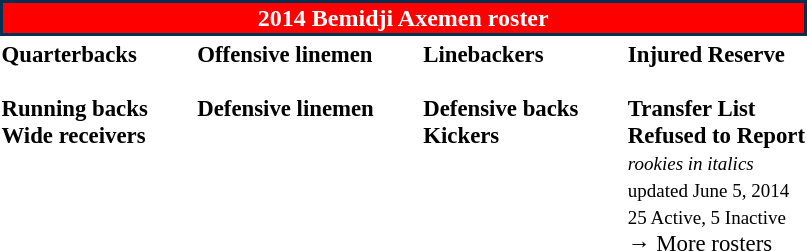<table class="toccolours" style="text-align: left;">
<tr>
<th colspan="7" style="background:#FF0000; border:2px solid #003153; color:white; text-align:center;"><strong>2014 Bemidji Axemen roster</strong></th>
</tr>
<tr>
<td style="font-size: 95%;" valign="top"><strong>Quarterbacks</strong><br>
<br><strong>Running backs</strong>

<br><strong>Wide receivers</strong>




</td>
<td style="width: 25px;"></td>
<td style="font-size: 95%;" valign="top"><strong>Offensive linemen</strong><br>

<br><strong>Defensive linemen</strong>



</td>
<td style="width: 25px;"></td>
<td style="font-size: 95%;" valign="top"><strong>Linebackers</strong><br>
<br><strong>Defensive backs</strong>





<br><strong>Kickers</strong>
</td>
<td style="width: 25px;"></td>
<td style="font-size: 95%;" valign="top"><strong>Injured Reserve</strong><br>
<br><strong>Transfer List</strong>
<br><strong>Refused to Report</strong>

<br><small><em>rookies in italics</em><br> updated June 5, 2014<br>25 Active, 5 Inactive</small><br>→ More rosters</td>
</tr>
<tr>
</tr>
</table>
